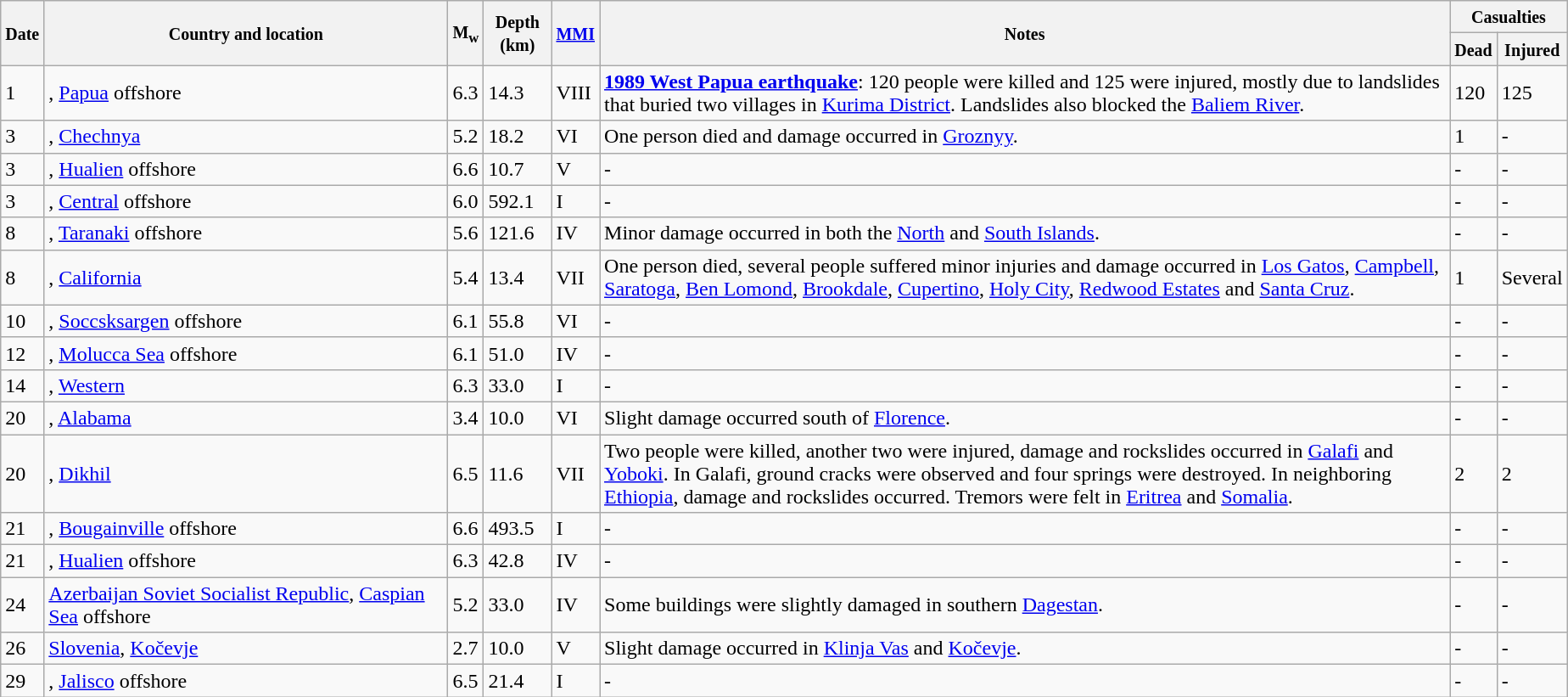<table class="wikitable sortable" style="border:1px black; margin-left:1em;">
<tr>
<th rowspan="2"><small>Date</small></th>
<th rowspan="2" style="width: 310px"><small>Country and location</small></th>
<th rowspan="2"><small>M<sub>w</sub></small></th>
<th rowspan="2"><small>Depth (km)</small></th>
<th rowspan="2"><small><a href='#'>MMI</a></small></th>
<th rowspan="2" class="unsortable"><small>Notes</small></th>
<th colspan="2"><small>Casualties</small></th>
</tr>
<tr>
<th><small>Dead</small></th>
<th><small>Injured</small></th>
</tr>
<tr>
<td>1</td>
<td>, <a href='#'>Papua</a> offshore</td>
<td>6.3</td>
<td>14.3</td>
<td>VIII</td>
<td><strong><a href='#'>1989 West Papua earthquake</a></strong>: 120 people were killed and 125 were injured, mostly due to landslides that buried two villages in <a href='#'>Kurima District</a>. Landslides also blocked the <a href='#'>Baliem River</a>.</td>
<td>120</td>
<td>125</td>
</tr>
<tr>
<td>3</td>
<td>, <a href='#'>Chechnya</a></td>
<td>5.2</td>
<td>18.2</td>
<td>VI</td>
<td>One person died and damage occurred in <a href='#'>Groznyy</a>.</td>
<td>1</td>
<td>-</td>
</tr>
<tr>
<td>3</td>
<td>, <a href='#'>Hualien</a> offshore</td>
<td>6.6</td>
<td>10.7</td>
<td>V</td>
<td>-</td>
<td>-</td>
<td>-</td>
</tr>
<tr>
<td>3</td>
<td>, <a href='#'>Central</a> offshore</td>
<td>6.0</td>
<td>592.1</td>
<td>I</td>
<td>-</td>
<td>-</td>
<td>-</td>
</tr>
<tr>
<td>8</td>
<td>, <a href='#'>Taranaki</a> offshore</td>
<td>5.6</td>
<td>121.6</td>
<td>IV</td>
<td>Minor damage occurred in both the <a href='#'>North</a> and <a href='#'>South Islands</a>.</td>
<td>-</td>
<td>-</td>
</tr>
<tr>
<td>8</td>
<td>, <a href='#'>California</a></td>
<td>5.4</td>
<td>13.4</td>
<td>VII</td>
<td>One person died, several people suffered minor								   injuries and damage occurred in <a href='#'>Los Gatos</a>, <a href='#'>Campbell</a>, <a href='#'>Saratoga</a>, <a href='#'>Ben Lomond</a>, <a href='#'>Brookdale</a>, <a href='#'>Cupertino</a>, <a href='#'>Holy City</a>, <a href='#'>Redwood Estates</a> and <a href='#'>Santa Cruz</a>.</td>
<td>1</td>
<td>Several</td>
</tr>
<tr>
<td>10</td>
<td>, <a href='#'>Soccsksargen</a> offshore</td>
<td>6.1</td>
<td>55.8</td>
<td>VI</td>
<td>-</td>
<td>-</td>
<td>-</td>
</tr>
<tr>
<td>12</td>
<td>, <a href='#'>Molucca Sea</a> offshore</td>
<td>6.1</td>
<td>51.0</td>
<td>IV</td>
<td>-</td>
<td>-</td>
<td>-</td>
</tr>
<tr>
<td>14</td>
<td>, <a href='#'>Western</a></td>
<td>6.3</td>
<td>33.0</td>
<td>I</td>
<td>-</td>
<td>-</td>
<td>-</td>
</tr>
<tr>
<td>20</td>
<td>, <a href='#'>Alabama</a></td>
<td>3.4</td>
<td>10.0</td>
<td>VI</td>
<td>Slight damage occurred south of <a href='#'>Florence</a>.</td>
<td>-</td>
<td>-</td>
</tr>
<tr>
<td>20</td>
<td>, <a href='#'>Dikhil</a></td>
<td>6.5</td>
<td>11.6</td>
<td>VII</td>
<td>Two people were killed, another two were injured, damage and rockslides occurred in <a href='#'>Galafi</a> and <a href='#'>Yoboki</a>. In Galafi, ground cracks were observed and four springs were destroyed. In neighboring <a href='#'>Ethiopia</a>, damage and rockslides occurred. Tremors were felt in <a href='#'>Eritrea</a> and <a href='#'>Somalia</a>.</td>
<td>2</td>
<td>2</td>
</tr>
<tr>
<td>21</td>
<td>, <a href='#'>Bougainville</a> offshore</td>
<td>6.6</td>
<td>493.5</td>
<td>I</td>
<td>-</td>
<td>-</td>
<td>-</td>
</tr>
<tr>
<td>21</td>
<td>, <a href='#'>Hualien</a> offshore</td>
<td>6.3</td>
<td>42.8</td>
<td>IV</td>
<td>-</td>
<td>-</td>
<td>-</td>
</tr>
<tr>
<td>24</td>
<td> <a href='#'>Azerbaijan Soviet Socialist Republic</a>, <a href='#'>Caspian Sea</a> offshore</td>
<td>5.2</td>
<td>33.0</td>
<td>IV</td>
<td>Some buildings were slightly damaged in southern <a href='#'>Dagestan</a>.</td>
<td>-</td>
<td>-</td>
</tr>
<tr>
<td>26</td>
<td> <a href='#'>Slovenia</a>, <a href='#'>Kočevje</a></td>
<td>2.7</td>
<td>10.0</td>
<td>V</td>
<td>Slight damage occurred in <a href='#'>Klinja Vas</a> and <a href='#'>Kočevje</a>.</td>
<td>-</td>
<td>-</td>
</tr>
<tr>
<td>29</td>
<td>, <a href='#'>Jalisco</a> offshore</td>
<td>6.5</td>
<td>21.4</td>
<td>I</td>
<td>-</td>
<td>-</td>
<td>-</td>
</tr>
<tr>
</tr>
</table>
